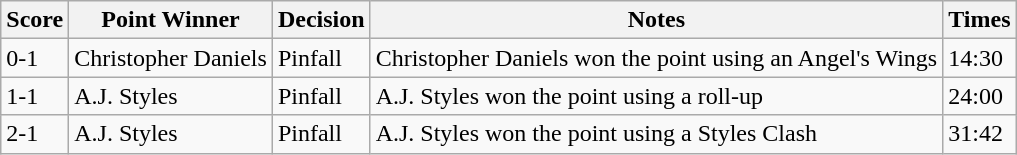<table class="wikitable">
<tr>
<th>Score</th>
<th>Point Winner</th>
<th>Decision</th>
<th>Notes</th>
<th>Times</th>
</tr>
<tr>
<td>0-1</td>
<td>Christopher Daniels</td>
<td>Pinfall</td>
<td>Christopher Daniels won the point using an Angel's Wings</td>
<td>14:30</td>
</tr>
<tr>
<td>1-1</td>
<td>A.J. Styles</td>
<td>Pinfall</td>
<td>A.J. Styles won the point using a roll-up</td>
<td>24:00</td>
</tr>
<tr>
<td>2-1</td>
<td>A.J. Styles</td>
<td>Pinfall</td>
<td>A.J. Styles won the point using a Styles Clash</td>
<td>31:42</td>
</tr>
</table>
